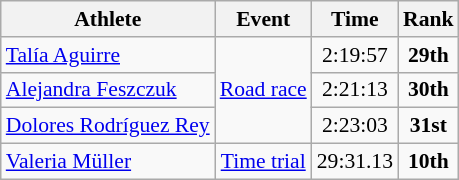<table class="wikitable" style="font-size:90%">
<tr>
<th>Athlete</th>
<th>Event</th>
<th>Time</th>
<th>Rank</th>
</tr>
<tr>
<td><a href='#'>Talía Aguirre</a></td>
<td align=center rowspan=3><a href='#'>Road race</a></td>
<td align=center>2:19:57</td>
<td align=center><strong>29th</strong></td>
</tr>
<tr>
<td><a href='#'>Alejandra Feszczuk</a></td>
<td align=center>2:21:13</td>
<td align=center><strong>30th</strong></td>
</tr>
<tr>
<td><a href='#'>Dolores Rodríguez Rey</a></td>
<td align=center>2:23:03</td>
<td align=center><strong>31st</strong></td>
</tr>
<tr>
<td><a href='#'>Valeria Müller</a></td>
<td align=center><a href='#'>Time trial</a></td>
<td align=center>29:31.13</td>
<td align=center><strong>10th</strong></td>
</tr>
</table>
